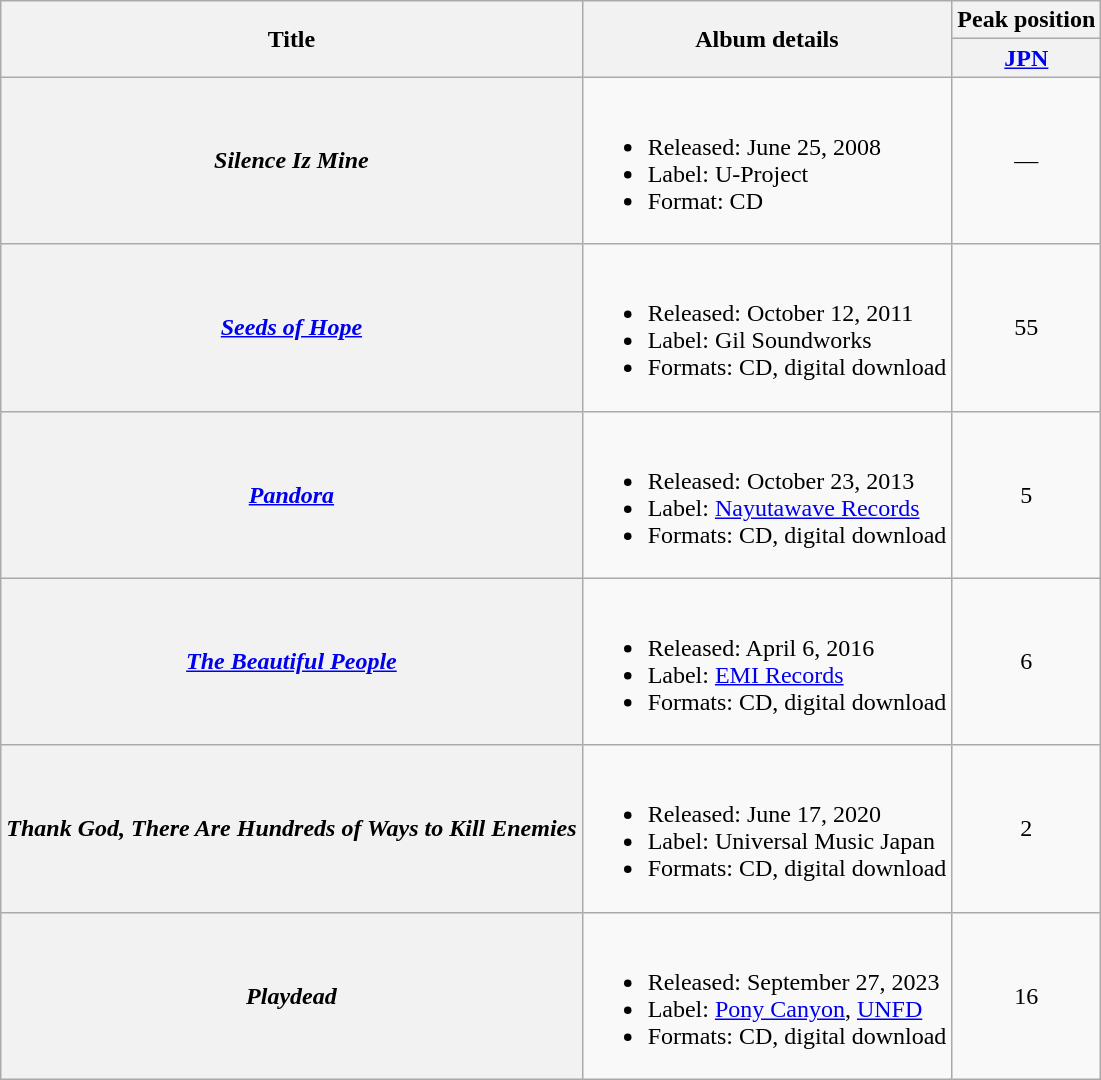<table class="wikitable plainrowheaders">
<tr>
<th scope="col" rowspan="2">Title</th>
<th scope="col" rowspan="2">Album details</th>
<th scope="col" colspan="1">Peak position</th>
</tr>
<tr>
<th scope="col"><a href='#'>JPN</a><br></th>
</tr>
<tr>
<th scope="row"><em>Silence Iz Mine</em></th>
<td><br><ul><li>Released: June 25, 2008</li><li>Label: U-Project</li><li>Format: CD</li></ul></td>
<td align="center">—</td>
</tr>
<tr>
<th scope="row"><em><a href='#'>Seeds of Hope</a></em></th>
<td><br><ul><li>Released: October 12, 2011</li><li>Label: Gil Soundworks</li><li>Formats: CD, digital download</li></ul></td>
<td align="center">55</td>
</tr>
<tr>
<th scope="row"><em><a href='#'>Pandora</a></em></th>
<td><br><ul><li>Released: October 23, 2013</li><li>Label: <a href='#'>Nayutawave Records</a></li><li>Formats: CD, digital download</li></ul></td>
<td align="center">5</td>
</tr>
<tr>
<th scope="row"><em><a href='#'>The Beautiful People</a></em></th>
<td><br><ul><li>Released: April 6, 2016</li><li>Label: <a href='#'>EMI Records</a></li><li>Formats: CD, digital download</li></ul></td>
<td align="center">6</td>
</tr>
<tr>
<th scope="row"><em>Thank God, There Are Hundreds of Ways to Kill Enemies</em></th>
<td><br><ul><li>Released: June 17, 2020</li><li>Label: Universal Music Japan</li><li>Formats: CD, digital download</li></ul></td>
<td align="center">2</td>
</tr>
<tr>
<th scope="row"><em>Playdead</em></th>
<td><br><ul><li>Released: September 27, 2023</li><li>Label: <a href='#'>Pony Canyon</a>, <a href='#'>UNFD</a></li><li>Formats: CD, digital download</li></ul></td>
<td align="center">16</td>
</tr>
</table>
